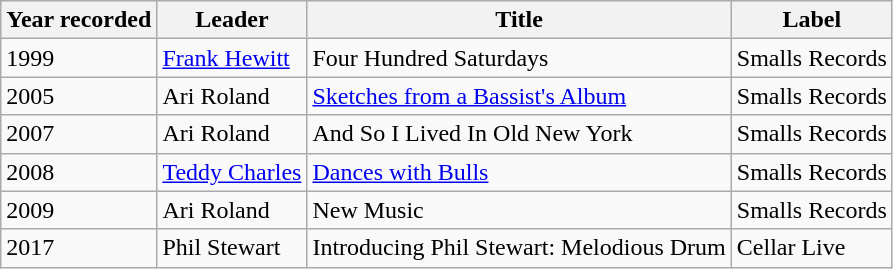<table class="wikitable sortable">
<tr>
<th>Year recorded</th>
<th>Leader</th>
<th>Title</th>
<th>Label</th>
</tr>
<tr>
<td>1999</td>
<td><a href='#'>Frank Hewitt</a></td>
<td>Four Hundred Saturdays</td>
<td>Smalls Records</td>
</tr>
<tr>
<td>2005</td>
<td>Ari Roland</td>
<td><a href='#'>Sketches from a Bassist's Album</a></td>
<td>Smalls Records</td>
</tr>
<tr>
<td>2007</td>
<td>Ari Roland</td>
<td>And So I Lived In Old New York</td>
<td>Smalls Records</td>
</tr>
<tr>
<td>2008</td>
<td><a href='#'>Teddy Charles</a></td>
<td><a href='#'>Dances with Bulls</a></td>
<td>Smalls Records</td>
</tr>
<tr>
<td>2009</td>
<td>Ari Roland</td>
<td>New Music</td>
<td>Smalls Records</td>
</tr>
<tr>
<td>2017</td>
<td>Phil Stewart</td>
<td>Introducing Phil Stewart: Melodious Drum</td>
<td>Cellar Live</td>
</tr>
</table>
